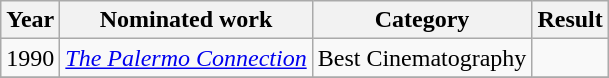<table class="wikitable plainrowheaders">
<tr>
<th>Year</th>
<th>Nominated work</th>
<th>Category</th>
<th>Result</th>
</tr>
<tr>
<td>1990</td>
<td><em><a href='#'>The Palermo Connection</a></em></td>
<td>Best Cinematography</td>
<td></td>
</tr>
<tr>
</tr>
</table>
